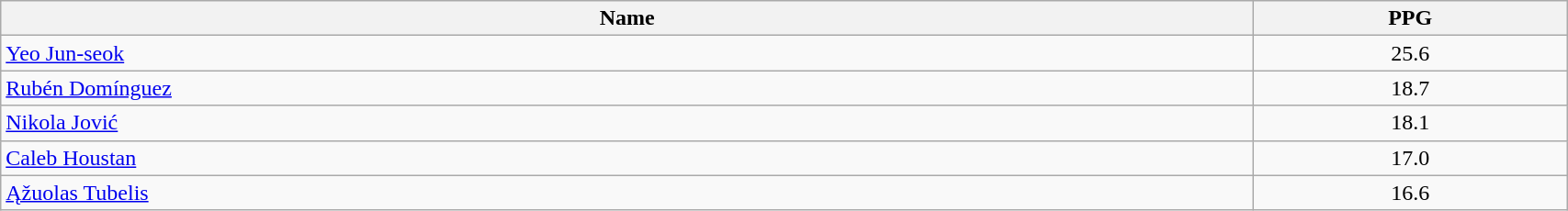<table class=wikitable width="90%">
<tr>
<th width="80%">Name</th>
<th width="20%">PPG</th>
</tr>
<tr>
<td> <a href='#'>Yeo Jun-seok</a></td>
<td align=center>25.6</td>
</tr>
<tr>
<td> <a href='#'>Rubén Domínguez</a></td>
<td align=center>18.7</td>
</tr>
<tr>
<td> <a href='#'>Nikola Jović</a></td>
<td align=center>18.1</td>
</tr>
<tr>
<td> <a href='#'>Caleb Houstan</a></td>
<td align=center>17.0</td>
</tr>
<tr>
<td> <a href='#'>Ąžuolas Tubelis</a></td>
<td align=center>16.6</td>
</tr>
</table>
